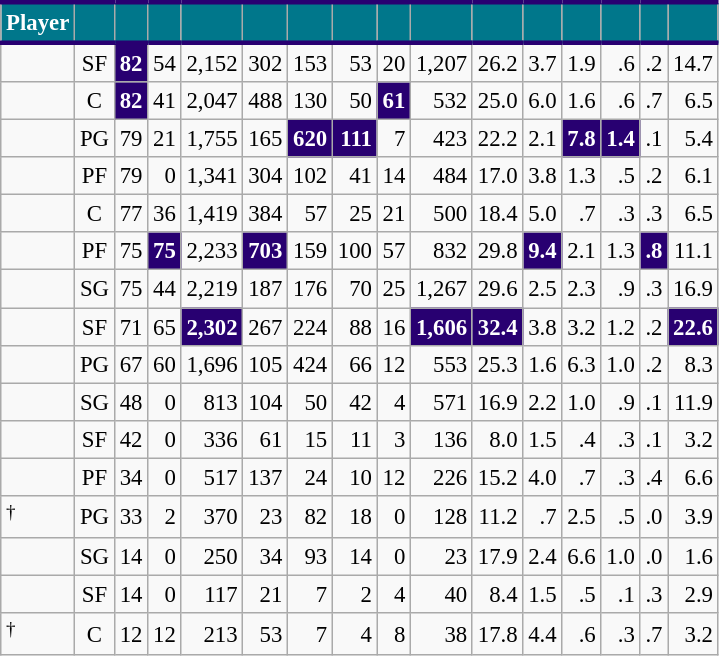<table class="wikitable sortable" style="font-size: 95%; text-align:right;">
<tr>
<th style="background:#00778B; color:#FFFFFF; border-top:#280071 3px solid; border-bottom:#280071 3px solid;">Player</th>
<th style="background:#00778B; color:#FFFFFF; border-top:#280071 3px solid; border-bottom:#280071 3px solid;"></th>
<th style="background:#00778B; color:#FFFFFF; border-top:#280071 3px solid; border-bottom:#280071 3px solid;"></th>
<th style="background:#00778B; color:#FFFFFF; border-top:#280071 3px solid; border-bottom:#280071 3px solid;"></th>
<th style="background:#00778B; color:#FFFFFF; border-top:#280071 3px solid; border-bottom:#280071 3px solid;"></th>
<th style="background:#00778B; color:#FFFFFF; border-top:#280071 3px solid; border-bottom:#280071 3px solid;"></th>
<th style="background:#00778B; color:#FFFFFF; border-top:#280071 3px solid; border-bottom:#280071 3px solid;"></th>
<th style="background:#00778B; color:#FFFFFF; border-top:#280071 3px solid; border-bottom:#280071 3px solid;"></th>
<th style="background:#00778B; color:#FFFFFF; border-top:#280071 3px solid; border-bottom:#280071 3px solid;"></th>
<th style="background:#00778B; color:#FFFFFF; border-top:#280071 3px solid; border-bottom:#280071 3px solid;"></th>
<th style="background:#00778B; color:#FFFFFF; border-top:#280071 3px solid; border-bottom:#280071 3px solid;"></th>
<th style="background:#00778B; color:#FFFFFF; border-top:#280071 3px solid; border-bottom:#280071 3px solid;"></th>
<th style="background:#00778B; color:#FFFFFF; border-top:#280071 3px solid; border-bottom:#280071 3px solid;"></th>
<th style="background:#00778B; color:#FFFFFF; border-top:#280071 3px solid; border-bottom:#280071 3px solid;"></th>
<th style="background:#00778B; color:#FFFFFF; border-top:#280071 3px solid; border-bottom:#280071 3px solid;"></th>
<th style="background:#00778B; color:#FFFFFF; border-top:#280071 3px solid; border-bottom:#280071 3px solid;"></th>
</tr>
<tr>
<td style="text-align:left;"></td>
<td style="text-align:center;">SF</td>
<td style="background:#280071; color:#FFFFFF;"><strong>82</strong></td>
<td>54</td>
<td>2,152</td>
<td>302</td>
<td>153</td>
<td>53</td>
<td>20</td>
<td>1,207</td>
<td>26.2</td>
<td>3.7</td>
<td>1.9</td>
<td>.6</td>
<td>.2</td>
<td>14.7</td>
</tr>
<tr>
<td style="text-align:left;"></td>
<td style="text-align:center;">C</td>
<td style="background:#280071; color:#FFFFFF;"><strong>82</strong></td>
<td>41</td>
<td>2,047</td>
<td>488</td>
<td>130</td>
<td>50</td>
<td style="background:#280071; color:#FFFFFF;"><strong>61</strong></td>
<td>532</td>
<td>25.0</td>
<td>6.0</td>
<td>1.6</td>
<td>.6</td>
<td>.7</td>
<td>6.5</td>
</tr>
<tr>
<td style="text-align:left;"></td>
<td style="text-align:center;">PG</td>
<td>79</td>
<td>21</td>
<td>1,755</td>
<td>165</td>
<td style="background:#280071; color:#FFFFFF;"><strong>620</strong></td>
<td style="background:#280071; color:#FFFFFF;"><strong>111</strong></td>
<td>7</td>
<td>423</td>
<td>22.2</td>
<td>2.1</td>
<td style="background:#280071; color:#FFFFFF;"><strong>7.8</strong></td>
<td style="background:#280071; color:#FFFFFF;"><strong>1.4</strong></td>
<td>.1</td>
<td>5.4</td>
</tr>
<tr>
<td style="text-align:left;"></td>
<td style="text-align:center;">PF</td>
<td>79</td>
<td>0</td>
<td>1,341</td>
<td>304</td>
<td>102</td>
<td>41</td>
<td>14</td>
<td>484</td>
<td>17.0</td>
<td>3.8</td>
<td>1.3</td>
<td>.5</td>
<td>.2</td>
<td>6.1</td>
</tr>
<tr>
<td style="text-align:left;"></td>
<td style="text-align:center;">C</td>
<td>77</td>
<td>36</td>
<td>1,419</td>
<td>384</td>
<td>57</td>
<td>25</td>
<td>21</td>
<td>500</td>
<td>18.4</td>
<td>5.0</td>
<td>.7</td>
<td>.3</td>
<td>.3</td>
<td>6.5</td>
</tr>
<tr>
<td style="text-align:left;"></td>
<td style="text-align:center;">PF</td>
<td>75</td>
<td style="background:#280071; color:#FFFFFF;"><strong>75</strong></td>
<td>2,233</td>
<td style="background:#280071; color:#FFFFFF;"><strong>703</strong></td>
<td>159</td>
<td>100</td>
<td>57</td>
<td>832</td>
<td>29.8</td>
<td style="background:#280071; color:#FFFFFF;"><strong>9.4</strong></td>
<td>2.1</td>
<td>1.3</td>
<td style="background:#280071; color:#FFFFFF;"><strong>.8</strong></td>
<td>11.1</td>
</tr>
<tr>
<td style="text-align:left;"></td>
<td style="text-align:center;">SG</td>
<td>75</td>
<td>44</td>
<td>2,219</td>
<td>187</td>
<td>176</td>
<td>70</td>
<td>25</td>
<td>1,267</td>
<td>29.6</td>
<td>2.5</td>
<td>2.3</td>
<td>.9</td>
<td>.3</td>
<td>16.9</td>
</tr>
<tr>
<td style="text-align:left;"></td>
<td style="text-align:center;">SF</td>
<td>71</td>
<td>65</td>
<td style="background:#280071; color:#FFFFFF;"><strong>2,302</strong></td>
<td>267</td>
<td>224</td>
<td>88</td>
<td>16</td>
<td style="background:#280071; color:#FFFFFF;"><strong>1,606</strong></td>
<td style="background:#280071; color:#FFFFFF;"><strong>32.4</strong></td>
<td>3.8</td>
<td>3.2</td>
<td>1.2</td>
<td>.2</td>
<td style="background:#280071; color:#FFFFFF;"><strong>22.6</strong></td>
</tr>
<tr>
<td style="text-align:left;"></td>
<td style="text-align:center;">PG</td>
<td>67</td>
<td>60</td>
<td>1,696</td>
<td>105</td>
<td>424</td>
<td>66</td>
<td>12</td>
<td>553</td>
<td>25.3</td>
<td>1.6</td>
<td>6.3</td>
<td>1.0</td>
<td>.2</td>
<td>8.3</td>
</tr>
<tr>
<td style="text-align:left;"></td>
<td style="text-align:center;">SG</td>
<td>48</td>
<td>0</td>
<td>813</td>
<td>104</td>
<td>50</td>
<td>42</td>
<td>4</td>
<td>571</td>
<td>16.9</td>
<td>2.2</td>
<td>1.0</td>
<td>.9</td>
<td>.1</td>
<td>11.9</td>
</tr>
<tr>
<td style="text-align:left;"></td>
<td style="text-align:center;">SF</td>
<td>42</td>
<td>0</td>
<td>336</td>
<td>61</td>
<td>15</td>
<td>11</td>
<td>3</td>
<td>136</td>
<td>8.0</td>
<td>1.5</td>
<td>.4</td>
<td>.3</td>
<td>.1</td>
<td>3.2</td>
</tr>
<tr>
<td style="text-align:left;"></td>
<td style="text-align:center;">PF</td>
<td>34</td>
<td>0</td>
<td>517</td>
<td>137</td>
<td>24</td>
<td>10</td>
<td>12</td>
<td>226</td>
<td>15.2</td>
<td>4.0</td>
<td>.7</td>
<td>.3</td>
<td>.4</td>
<td>6.6</td>
</tr>
<tr>
<td style="text-align:left;"><sup>†</sup></td>
<td style="text-align:center;">PG</td>
<td>33</td>
<td>2</td>
<td>370</td>
<td>23</td>
<td>82</td>
<td>18</td>
<td>0</td>
<td>128</td>
<td>11.2</td>
<td>.7</td>
<td>2.5</td>
<td>.5</td>
<td>.0</td>
<td>3.9</td>
</tr>
<tr>
<td style="text-align:left;"></td>
<td style="text-align:center;">SG</td>
<td>14</td>
<td>0</td>
<td>250</td>
<td>34</td>
<td>93</td>
<td>14</td>
<td>0</td>
<td>23</td>
<td>17.9</td>
<td>2.4</td>
<td>6.6</td>
<td>1.0</td>
<td>.0</td>
<td>1.6</td>
</tr>
<tr>
<td style="text-align:left;"></td>
<td style="text-align:center;">SF</td>
<td>14</td>
<td>0</td>
<td>117</td>
<td>21</td>
<td>7</td>
<td>2</td>
<td>4</td>
<td>40</td>
<td>8.4</td>
<td>1.5</td>
<td>.5</td>
<td>.1</td>
<td>.3</td>
<td>2.9</td>
</tr>
<tr>
<td style="text-align:left;"><sup>†</sup></td>
<td style="text-align:center;">C</td>
<td>12</td>
<td>12</td>
<td>213</td>
<td>53</td>
<td>7</td>
<td>4</td>
<td>8</td>
<td>38</td>
<td>17.8</td>
<td>4.4</td>
<td>.6</td>
<td>.3</td>
<td>.7</td>
<td>3.2</td>
</tr>
</table>
